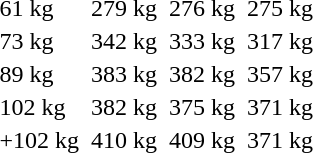<table>
<tr>
<td>61 kg<br></td>
<td></td>
<td>279 kg</td>
<td></td>
<td>276 kg</td>
<td></td>
<td>275 kg</td>
</tr>
<tr>
<td>73 kg<br></td>
<td></td>
<td>342 kg</td>
<td></td>
<td>333 kg</td>
<td></td>
<td>317 kg</td>
</tr>
<tr>
<td>89 kg<br></td>
<td></td>
<td>383 kg</td>
<td></td>
<td>382 kg</td>
<td></td>
<td>357 kg</td>
</tr>
<tr>
<td>102 kg<br></td>
<td></td>
<td>382 kg</td>
<td></td>
<td>375 kg</td>
<td></td>
<td>371 kg</td>
</tr>
<tr>
<td>+102 kg<br></td>
<td></td>
<td>410 kg</td>
<td></td>
<td>409 kg</td>
<td></td>
<td>371 kg</td>
</tr>
</table>
